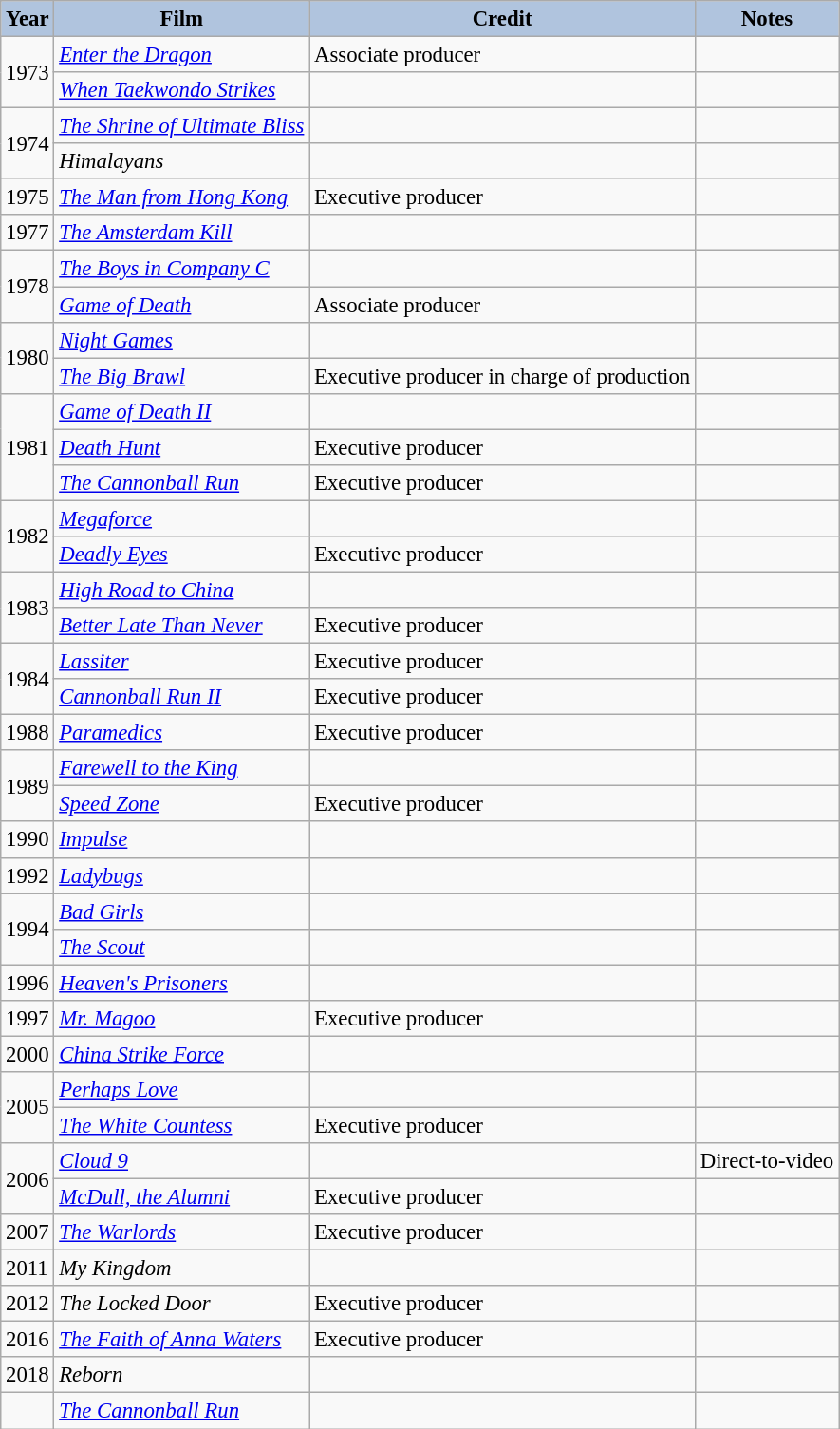<table class="wikitable" style="font-size:95%;">
<tr>
<th style="background:#B0C4DE;">Year</th>
<th style="background:#B0C4DE;">Film</th>
<th style="background:#B0C4DE;">Credit</th>
<th style="background:#B0C4DE;">Notes</th>
</tr>
<tr>
<td rowspan=2>1973</td>
<td><em><a href='#'>Enter the Dragon</a></em></td>
<td>Associate producer</td>
<td></td>
</tr>
<tr>
<td><em><a href='#'>When Taekwondo Strikes</a></em></td>
<td></td>
<td></td>
</tr>
<tr>
<td rowspan=2>1974</td>
<td><em><a href='#'>The Shrine of Ultimate Bliss</a></em></td>
<td></td>
<td></td>
</tr>
<tr>
<td><em>Himalayans</em></td>
<td></td>
<td></td>
</tr>
<tr>
<td>1975</td>
<td><em><a href='#'>The Man from Hong Kong</a></em></td>
<td>Executive producer</td>
<td></td>
</tr>
<tr>
<td>1977</td>
<td><em><a href='#'>The Amsterdam Kill</a></em></td>
<td></td>
<td></td>
</tr>
<tr>
<td rowspan=2>1978</td>
<td><em><a href='#'>The Boys in Company C</a></em></td>
<td></td>
<td></td>
</tr>
<tr>
<td><em><a href='#'>Game of Death</a></em></td>
<td>Associate producer</td>
<td></td>
</tr>
<tr>
<td rowspan=2>1980</td>
<td><em><a href='#'>Night Games</a></em></td>
<td></td>
<td></td>
</tr>
<tr>
<td><em><a href='#'>The Big Brawl</a></em></td>
<td>Executive producer in charge of production</td>
<td></td>
</tr>
<tr>
<td rowspan=3>1981</td>
<td><em><a href='#'>Game of Death II</a></em></td>
<td></td>
<td></td>
</tr>
<tr>
<td><em><a href='#'>Death Hunt</a></em></td>
<td>Executive producer</td>
<td></td>
</tr>
<tr>
<td><em><a href='#'>The Cannonball Run</a></em></td>
<td>Executive producer</td>
<td></td>
</tr>
<tr>
<td rowspan=2>1982</td>
<td><em><a href='#'>Megaforce</a></em></td>
<td></td>
<td></td>
</tr>
<tr>
<td><em><a href='#'>Deadly Eyes</a></em></td>
<td>Executive producer</td>
<td></td>
</tr>
<tr>
<td rowspan=2>1983</td>
<td><em><a href='#'>High Road to China</a></em></td>
<td></td>
<td></td>
</tr>
<tr>
<td><em><a href='#'>Better Late Than Never</a></em></td>
<td>Executive producer</td>
<td></td>
</tr>
<tr>
<td rowspan=2>1984</td>
<td><em><a href='#'>Lassiter</a></em></td>
<td>Executive producer</td>
<td></td>
</tr>
<tr>
<td><em><a href='#'>Cannonball Run II</a></em></td>
<td>Executive producer</td>
<td></td>
</tr>
<tr>
<td>1988</td>
<td><em><a href='#'>Paramedics</a></em></td>
<td>Executive producer</td>
<td></td>
</tr>
<tr>
<td rowspan=2>1989</td>
<td><em><a href='#'>Farewell to the King</a></em></td>
<td></td>
<td></td>
</tr>
<tr>
<td><em><a href='#'>Speed Zone</a></em></td>
<td>Executive producer</td>
<td></td>
</tr>
<tr>
<td>1990</td>
<td><em><a href='#'>Impulse</a></em></td>
<td></td>
<td></td>
</tr>
<tr>
<td>1992</td>
<td><em><a href='#'>Ladybugs</a></em></td>
<td></td>
<td></td>
</tr>
<tr>
<td rowspan=2>1994</td>
<td><em><a href='#'>Bad Girls</a></em></td>
<td></td>
<td></td>
</tr>
<tr>
<td><em><a href='#'>The Scout</a></em></td>
<td></td>
<td></td>
</tr>
<tr>
<td>1996</td>
<td><em><a href='#'>Heaven's Prisoners</a></em></td>
<td></td>
<td></td>
</tr>
<tr>
<td>1997</td>
<td><em><a href='#'>Mr. Magoo</a></em></td>
<td>Executive producer</td>
<td></td>
</tr>
<tr>
<td>2000</td>
<td><em><a href='#'>China Strike Force</a></em></td>
<td></td>
<td></td>
</tr>
<tr>
<td rowspan=2>2005</td>
<td><em><a href='#'>Perhaps Love</a></em></td>
<td></td>
<td></td>
</tr>
<tr>
<td><em><a href='#'>The White Countess</a></em></td>
<td>Executive producer</td>
<td></td>
</tr>
<tr>
<td rowspan=2>2006</td>
<td><em><a href='#'>Cloud 9</a></em></td>
<td></td>
<td>Direct-to-video</td>
</tr>
<tr>
<td><em><a href='#'>McDull, the Alumni</a></em></td>
<td>Executive producer</td>
<td></td>
</tr>
<tr>
<td>2007</td>
<td><em><a href='#'>The Warlords</a></em></td>
<td>Executive producer</td>
<td></td>
</tr>
<tr>
<td>2011</td>
<td><em>My Kingdom</em></td>
<td></td>
<td></td>
</tr>
<tr>
<td>2012</td>
<td><em>The Locked Door</em></td>
<td>Executive producer</td>
<td></td>
</tr>
<tr>
<td>2016</td>
<td><em><a href='#'>The Faith of Anna Waters</a></em></td>
<td>Executive producer</td>
<td></td>
</tr>
<tr>
<td>2018</td>
<td><em>Reborn</em></td>
<td></td>
<td></td>
</tr>
<tr>
<td></td>
<td><em><a href='#'>The Cannonball Run</a></em></td>
<td></td>
<td></td>
</tr>
</table>
